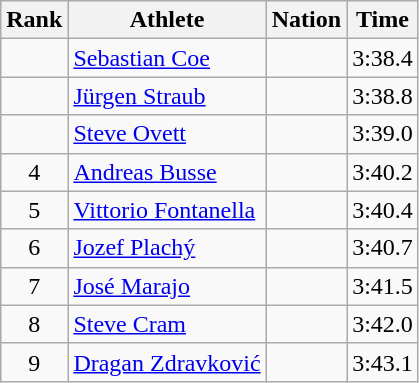<table class="wikitable sortable" style="text-align:center">
<tr>
<th>Rank</th>
<th>Athlete</th>
<th>Nation</th>
<th>Time</th>
</tr>
<tr>
<td></td>
<td align=left><a href='#'>Sebastian Coe</a></td>
<td align=left></td>
<td>3:38.4</td>
</tr>
<tr>
<td></td>
<td align=left><a href='#'>Jürgen Straub</a></td>
<td align=left></td>
<td>3:38.8</td>
</tr>
<tr>
<td></td>
<td align=left><a href='#'>Steve Ovett</a></td>
<td align=left></td>
<td>3:39.0</td>
</tr>
<tr>
<td>4</td>
<td align=left><a href='#'>Andreas Busse</a></td>
<td align=left></td>
<td>3:40.2</td>
</tr>
<tr>
<td>5</td>
<td align=left><a href='#'>Vittorio Fontanella</a></td>
<td align=left></td>
<td>3:40.4</td>
</tr>
<tr>
<td>6</td>
<td align=left><a href='#'>Jozef Plachý</a></td>
<td align=left></td>
<td>3:40.7</td>
</tr>
<tr>
<td>7</td>
<td align=left><a href='#'>José Marajo</a></td>
<td align=left></td>
<td>3:41.5</td>
</tr>
<tr>
<td>8</td>
<td align=left><a href='#'>Steve Cram</a></td>
<td align=left></td>
<td>3:42.0</td>
</tr>
<tr>
<td>9</td>
<td align=left><a href='#'>Dragan Zdravković</a></td>
<td align=left></td>
<td>3:43.1</td>
</tr>
</table>
